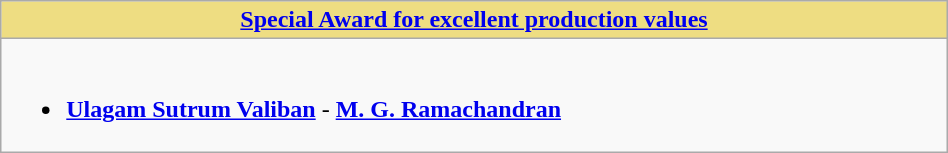<table class="wikitable" width=50% |>
<tr>
<th !  style="background:#eedd82; text-align:center; width:50%;"><a href='#'>Special Award for excellent production values</a></th>
</tr>
<tr>
<td valign="top"><br><ul><li><strong><a href='#'>Ulagam Sutrum Valiban</a></strong> - <strong><a href='#'>M. G. Ramachandran</a></strong></li></ul></td>
</tr>
</table>
